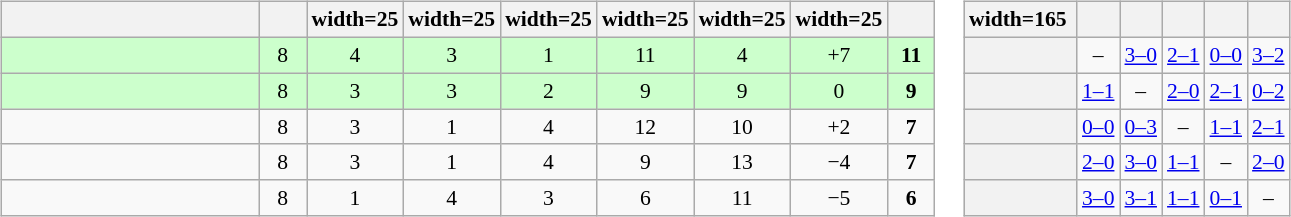<table>
<tr>
<td><br><table class="wikitable" style="text-align: center; font-size: 90%;">
<tr>
<th width=165></th>
<th width=25></th>
<th>width=25</th>
<th>width=25</th>
<th>width=25</th>
<th>width=25</th>
<th>width=25</th>
<th>width=25</th>
<th width=25></th>
</tr>
<tr bgcolor="#ccffcc">
<td align="left"></td>
<td>8</td>
<td>4</td>
<td>3</td>
<td>1</td>
<td>11</td>
<td>4</td>
<td>+7</td>
<td><strong>11</strong></td>
</tr>
<tr bgcolor="#ccffcc">
<td align="left"></td>
<td>8</td>
<td>3</td>
<td>3</td>
<td>2</td>
<td>9</td>
<td>9</td>
<td>0</td>
<td><strong>9</strong></td>
</tr>
<tr>
<td align="left"></td>
<td>8</td>
<td>3</td>
<td>1</td>
<td>4</td>
<td>12</td>
<td>10</td>
<td>+2</td>
<td><strong>7</strong></td>
</tr>
<tr>
<td align="left"></td>
<td>8</td>
<td>3</td>
<td>1</td>
<td>4</td>
<td>9</td>
<td>13</td>
<td>−4</td>
<td><strong>7</strong></td>
</tr>
<tr>
<td align="left"></td>
<td>8</td>
<td>1</td>
<td>4</td>
<td>3</td>
<td>6</td>
<td>11</td>
<td>−5</td>
<td><strong>6</strong></td>
</tr>
</table>
</td>
<td><br><table class="wikitable" style="text-align:center; font-size:90%;">
<tr>
<th>width=165 </th>
<th></th>
<th></th>
<th></th>
<th></th>
<th></th>
</tr>
<tr>
<th style="text-align:right;"></th>
<td>–</td>
<td><a href='#'>3–0</a></td>
<td><a href='#'>2–1</a></td>
<td><a href='#'>0–0</a></td>
<td><a href='#'>3–2</a></td>
</tr>
<tr>
<th style="text-align:right;"></th>
<td><a href='#'>1–1</a></td>
<td>–</td>
<td><a href='#'>2–0</a></td>
<td><a href='#'>2–1</a></td>
<td><a href='#'>0–2</a></td>
</tr>
<tr>
<th style="text-align:right;"></th>
<td><a href='#'>0–0</a></td>
<td><a href='#'>0–3</a></td>
<td>–</td>
<td><a href='#'>1–1</a></td>
<td><a href='#'>2–1</a></td>
</tr>
<tr>
<th style="text-align:right;"></th>
<td><a href='#'>2–0</a></td>
<td><a href='#'>3–0</a></td>
<td><a href='#'>1–1</a></td>
<td>–</td>
<td><a href='#'>2–0</a></td>
</tr>
<tr>
<th style="text-align:right;"></th>
<td><a href='#'>3–0</a></td>
<td><a href='#'>3–1</a></td>
<td><a href='#'>1–1</a></td>
<td><a href='#'>0–1</a></td>
<td>–</td>
</tr>
</table>
</td>
</tr>
</table>
